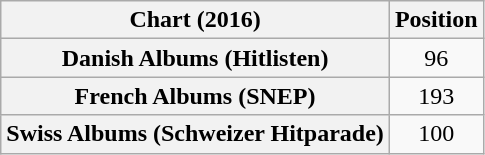<table class="wikitable sortable plainrowheaders" style="text-align:center">
<tr>
<th scope="col">Chart (2016)</th>
<th scope="col">Position</th>
</tr>
<tr>
<th scope="row">Danish Albums (Hitlisten)</th>
<td>96</td>
</tr>
<tr>
<th scope="row">French Albums (SNEP)</th>
<td>193</td>
</tr>
<tr>
<th scope="row">Swiss Albums (Schweizer Hitparade)</th>
<td>100</td>
</tr>
</table>
